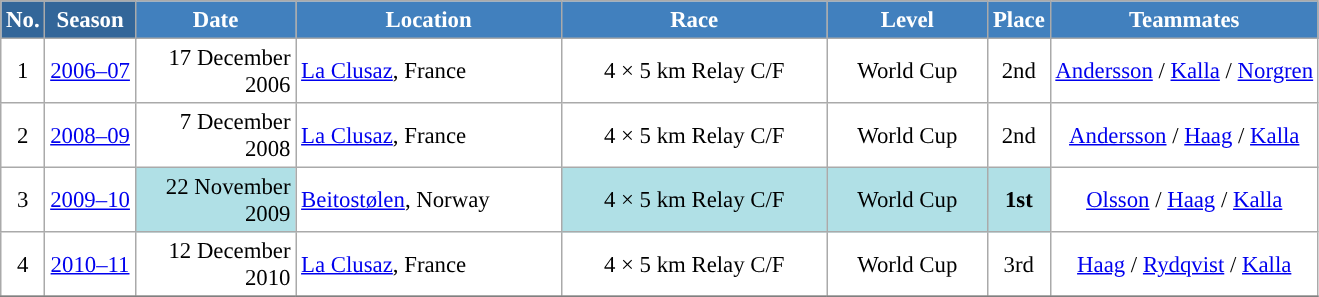<table class="wikitable sortable" style="font-size:95%; text-align:center; border:grey solid 1px; border-collapse:collapse; background:#ffffff;">
<tr style="background:#efefef;">
<th style="background-color:#369; color:white;">No.</th>
<th style="background-color:#369; color:white;">Season</th>
<th style="background-color:#4180be; color:white; width:100px;">Date</th>
<th style="background-color:#4180be; color:white; width:170px;">Location</th>
<th style="background-color:#4180be; color:white; width:170px;">Race</th>
<th style="background-color:#4180be; color:white; width:100px;">Level</th>
<th style="background-color:#4180be; color:white;">Place</th>
<th style="background-color:#4180be; color:white;">Teammates</th>
</tr>
<tr>
<td align=center>1</td>
<td rowspan=1 align=center><a href='#'>2006–07</a></td>
<td align=right>17 December 2006</td>
<td align=left> <a href='#'>La Clusaz</a>, France</td>
<td>4 × 5 km Relay C/F</td>
<td> World Cup </td>
<td>2nd</td>
<td><a href='#'>Andersson</a> / <a href='#'>Kalla</a> / <a href='#'>Norgren</a></td>
</tr>
<tr>
<td align=center>2</td>
<td rowspan=1 align=center><a href='#'>2008–09</a></td>
<td align=right>7 December 2008</td>
<td align=left> <a href='#'>La Clusaz</a>, France</td>
<td>4 × 5 km Relay C/F</td>
<td> World Cup </td>
<td>2nd</td>
<td><a href='#'>Andersson</a> / <a href='#'>Haag</a> / <a href='#'>Kalla</a></td>
</tr>
<tr>
<td align=center>3</td>
<td rowspan=1 align=center><a href='#'>2009–10</a></td>
<td bgcolor="#BOEOE6" align=right>22 November 2009</td>
<td align=left> <a href='#'>Beitostølen</a>, Norway</td>
<td bgcolor="#BOEOE6">4 × 5 km Relay C/F</td>
<td bgcolor="#BOEOE6">World Cup</td>
<td bgcolor="#BOEOE6"><strong>1st</strong></td>
<td><a href='#'>Olsson</a> / <a href='#'>Haag</a> / <a href='#'>Kalla</a></td>
</tr>
<tr>
<td align=center>4</td>
<td rowspan=1 align=center><a href='#'>2010–11</a></td>
<td align=right>12 December 2010</td>
<td align=left> <a href='#'>La Clusaz</a>, France</td>
<td>4 × 5 km Relay C/F</td>
<td>World Cup</td>
<td>3rd</td>
<td><a href='#'>Haag</a> / <a href='#'>Rydqvist</a> / <a href='#'>Kalla</a></td>
</tr>
<tr>
</tr>
</table>
